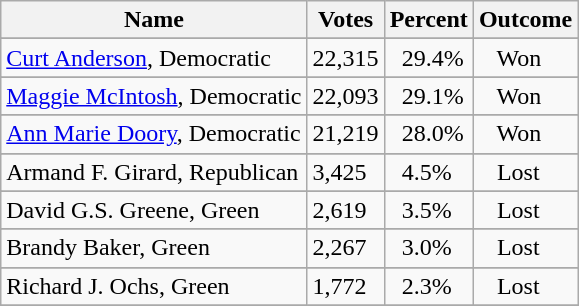<table class="wikitable">
<tr>
<th>Name</th>
<th>Votes</th>
<th>Percent</th>
<th>Outcome</th>
</tr>
<tr>
</tr>
<tr>
<td><a href='#'>Curt Anderson</a>, Democratic</td>
<td>22,315</td>
<td>  29.4%</td>
<td>   Won</td>
</tr>
<tr>
</tr>
<tr>
<td><a href='#'>Maggie McIntosh</a>, Democratic</td>
<td>22,093</td>
<td>  29.1%</td>
<td>   Won</td>
</tr>
<tr>
</tr>
<tr>
<td><a href='#'>Ann Marie Doory</a>, Democratic</td>
<td>21,219</td>
<td>  28.0%</td>
<td>   Won</td>
</tr>
<tr>
</tr>
<tr>
<td>Armand F. Girard, Republican</td>
<td>3,425</td>
<td>  4.5%</td>
<td>   Lost</td>
</tr>
<tr>
</tr>
<tr>
<td>David G.S. Greene, Green</td>
<td>2,619</td>
<td>  3.5%</td>
<td>   Lost</td>
</tr>
<tr>
</tr>
<tr>
<td>Brandy Baker, Green</td>
<td>2,267</td>
<td>  3.0%</td>
<td>   Lost</td>
</tr>
<tr>
</tr>
<tr>
<td>Richard J. Ochs, Green</td>
<td>1,772</td>
<td>  2.3%</td>
<td>   Lost</td>
</tr>
<tr>
</tr>
</table>
